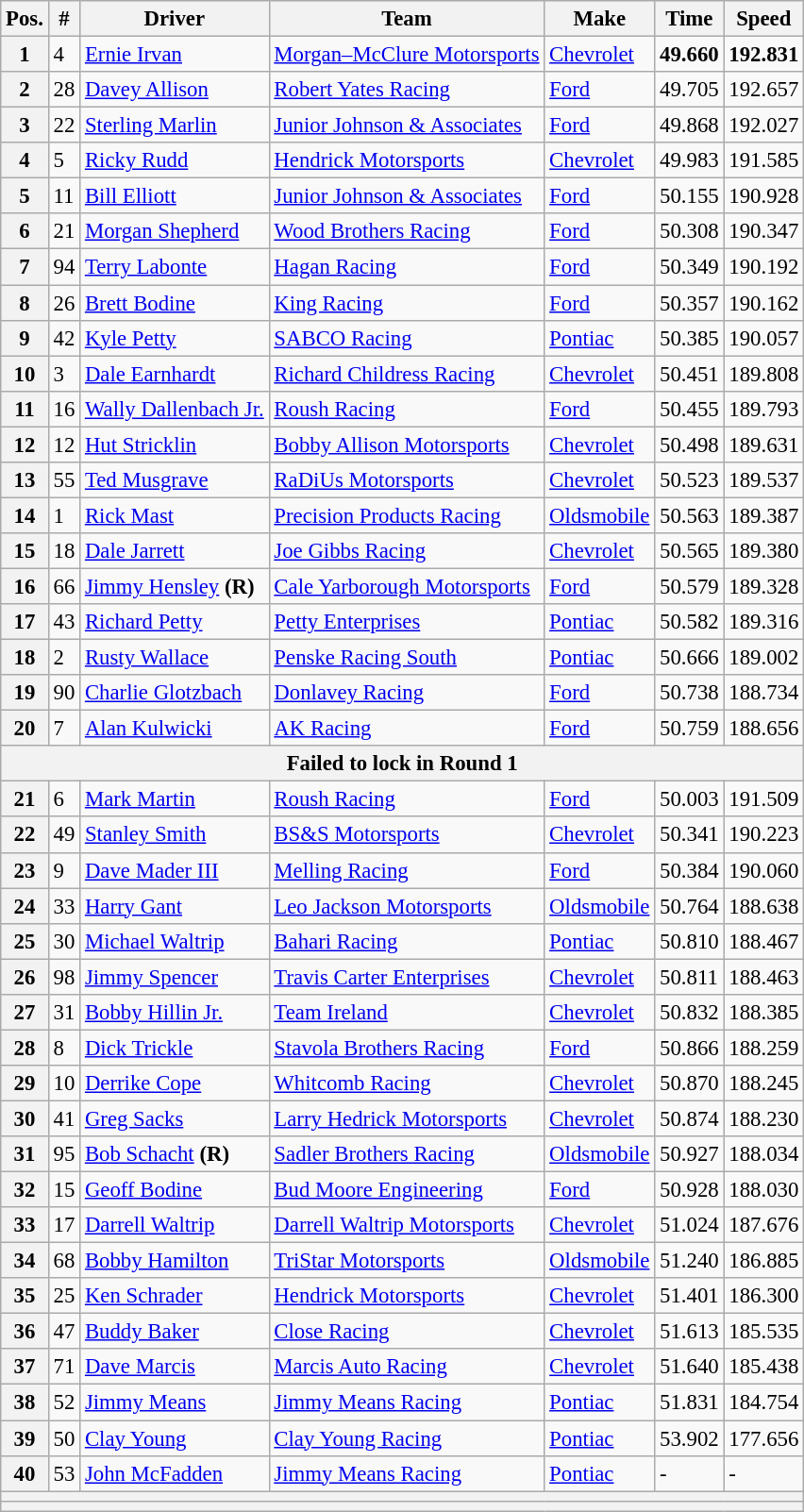<table class="wikitable" style="font-size:95%">
<tr>
<th>Pos.</th>
<th>#</th>
<th>Driver</th>
<th>Team</th>
<th>Make</th>
<th>Time</th>
<th>Speed</th>
</tr>
<tr>
<th>1</th>
<td>4</td>
<td><a href='#'>Ernie Irvan</a></td>
<td><a href='#'>Morgan–McClure Motorsports</a></td>
<td><a href='#'>Chevrolet</a></td>
<td><strong>49.660</strong></td>
<td><strong>192.831</strong></td>
</tr>
<tr>
<th>2</th>
<td>28</td>
<td><a href='#'>Davey Allison</a></td>
<td><a href='#'>Robert Yates Racing</a></td>
<td><a href='#'>Ford</a></td>
<td>49.705</td>
<td>192.657</td>
</tr>
<tr>
<th>3</th>
<td>22</td>
<td><a href='#'>Sterling Marlin</a></td>
<td><a href='#'>Junior Johnson & Associates</a></td>
<td><a href='#'>Ford</a></td>
<td>49.868</td>
<td>192.027</td>
</tr>
<tr>
<th>4</th>
<td>5</td>
<td><a href='#'>Ricky Rudd</a></td>
<td><a href='#'>Hendrick Motorsports</a></td>
<td><a href='#'>Chevrolet</a></td>
<td>49.983</td>
<td>191.585</td>
</tr>
<tr>
<th>5</th>
<td>11</td>
<td><a href='#'>Bill Elliott</a></td>
<td><a href='#'>Junior Johnson & Associates</a></td>
<td><a href='#'>Ford</a></td>
<td>50.155</td>
<td>190.928</td>
</tr>
<tr>
<th>6</th>
<td>21</td>
<td><a href='#'>Morgan Shepherd</a></td>
<td><a href='#'>Wood Brothers Racing</a></td>
<td><a href='#'>Ford</a></td>
<td>50.308</td>
<td>190.347</td>
</tr>
<tr>
<th>7</th>
<td>94</td>
<td><a href='#'>Terry Labonte</a></td>
<td><a href='#'>Hagan Racing</a></td>
<td><a href='#'>Ford</a></td>
<td>50.349</td>
<td>190.192</td>
</tr>
<tr>
<th>8</th>
<td>26</td>
<td><a href='#'>Brett Bodine</a></td>
<td><a href='#'>King Racing</a></td>
<td><a href='#'>Ford</a></td>
<td>50.357</td>
<td>190.162</td>
</tr>
<tr>
<th>9</th>
<td>42</td>
<td><a href='#'>Kyle Petty</a></td>
<td><a href='#'>SABCO Racing</a></td>
<td><a href='#'>Pontiac</a></td>
<td>50.385</td>
<td>190.057</td>
</tr>
<tr>
<th>10</th>
<td>3</td>
<td><a href='#'>Dale Earnhardt</a></td>
<td><a href='#'>Richard Childress Racing</a></td>
<td><a href='#'>Chevrolet</a></td>
<td>50.451</td>
<td>189.808</td>
</tr>
<tr>
<th>11</th>
<td>16</td>
<td><a href='#'>Wally Dallenbach Jr.</a></td>
<td><a href='#'>Roush Racing</a></td>
<td><a href='#'>Ford</a></td>
<td>50.455</td>
<td>189.793</td>
</tr>
<tr>
<th>12</th>
<td>12</td>
<td><a href='#'>Hut Stricklin</a></td>
<td><a href='#'>Bobby Allison Motorsports</a></td>
<td><a href='#'>Chevrolet</a></td>
<td>50.498</td>
<td>189.631</td>
</tr>
<tr>
<th>13</th>
<td>55</td>
<td><a href='#'>Ted Musgrave</a></td>
<td><a href='#'>RaDiUs Motorsports</a></td>
<td><a href='#'>Chevrolet</a></td>
<td>50.523</td>
<td>189.537</td>
</tr>
<tr>
<th>14</th>
<td>1</td>
<td><a href='#'>Rick Mast</a></td>
<td><a href='#'>Precision Products Racing</a></td>
<td><a href='#'>Oldsmobile</a></td>
<td>50.563</td>
<td>189.387</td>
</tr>
<tr>
<th>15</th>
<td>18</td>
<td><a href='#'>Dale Jarrett</a></td>
<td><a href='#'>Joe Gibbs Racing</a></td>
<td><a href='#'>Chevrolet</a></td>
<td>50.565</td>
<td>189.380</td>
</tr>
<tr>
<th>16</th>
<td>66</td>
<td><a href='#'>Jimmy Hensley</a> <strong>(R)</strong></td>
<td><a href='#'>Cale Yarborough Motorsports</a></td>
<td><a href='#'>Ford</a></td>
<td>50.579</td>
<td>189.328</td>
</tr>
<tr>
<th>17</th>
<td>43</td>
<td><a href='#'>Richard Petty</a></td>
<td><a href='#'>Petty Enterprises</a></td>
<td><a href='#'>Pontiac</a></td>
<td>50.582</td>
<td>189.316</td>
</tr>
<tr>
<th>18</th>
<td>2</td>
<td><a href='#'>Rusty Wallace</a></td>
<td><a href='#'>Penske Racing South</a></td>
<td><a href='#'>Pontiac</a></td>
<td>50.666</td>
<td>189.002</td>
</tr>
<tr>
<th>19</th>
<td>90</td>
<td><a href='#'>Charlie Glotzbach</a></td>
<td><a href='#'>Donlavey Racing</a></td>
<td><a href='#'>Ford</a></td>
<td>50.738</td>
<td>188.734</td>
</tr>
<tr>
<th>20</th>
<td>7</td>
<td><a href='#'>Alan Kulwicki</a></td>
<td><a href='#'>AK Racing</a></td>
<td><a href='#'>Ford</a></td>
<td>50.759</td>
<td>188.656</td>
</tr>
<tr>
<th colspan="7">Failed to lock in Round 1</th>
</tr>
<tr>
<th>21</th>
<td>6</td>
<td><a href='#'>Mark Martin</a></td>
<td><a href='#'>Roush Racing</a></td>
<td><a href='#'>Ford</a></td>
<td>50.003</td>
<td>191.509</td>
</tr>
<tr>
<th>22</th>
<td>49</td>
<td><a href='#'>Stanley Smith</a></td>
<td><a href='#'>BS&S Motorsports</a></td>
<td><a href='#'>Chevrolet</a></td>
<td>50.341</td>
<td>190.223</td>
</tr>
<tr>
<th>23</th>
<td>9</td>
<td><a href='#'>Dave Mader III</a></td>
<td><a href='#'>Melling Racing</a></td>
<td><a href='#'>Ford</a></td>
<td>50.384</td>
<td>190.060</td>
</tr>
<tr>
<th>24</th>
<td>33</td>
<td><a href='#'>Harry Gant</a></td>
<td><a href='#'>Leo Jackson Motorsports</a></td>
<td><a href='#'>Oldsmobile</a></td>
<td>50.764</td>
<td>188.638</td>
</tr>
<tr>
<th>25</th>
<td>30</td>
<td><a href='#'>Michael Waltrip</a></td>
<td><a href='#'>Bahari Racing</a></td>
<td><a href='#'>Pontiac</a></td>
<td>50.810</td>
<td>188.467</td>
</tr>
<tr>
<th>26</th>
<td>98</td>
<td><a href='#'>Jimmy Spencer</a></td>
<td><a href='#'>Travis Carter Enterprises</a></td>
<td><a href='#'>Chevrolet</a></td>
<td>50.811</td>
<td>188.463</td>
</tr>
<tr>
<th>27</th>
<td>31</td>
<td><a href='#'>Bobby Hillin Jr.</a></td>
<td><a href='#'>Team Ireland</a></td>
<td><a href='#'>Chevrolet</a></td>
<td>50.832</td>
<td>188.385</td>
</tr>
<tr>
<th>28</th>
<td>8</td>
<td><a href='#'>Dick Trickle</a></td>
<td><a href='#'>Stavola Brothers Racing</a></td>
<td><a href='#'>Ford</a></td>
<td>50.866</td>
<td>188.259</td>
</tr>
<tr>
<th>29</th>
<td>10</td>
<td><a href='#'>Derrike Cope</a></td>
<td><a href='#'>Whitcomb Racing</a></td>
<td><a href='#'>Chevrolet</a></td>
<td>50.870</td>
<td>188.245</td>
</tr>
<tr>
<th>30</th>
<td>41</td>
<td><a href='#'>Greg Sacks</a></td>
<td><a href='#'>Larry Hedrick Motorsports</a></td>
<td><a href='#'>Chevrolet</a></td>
<td>50.874</td>
<td>188.230</td>
</tr>
<tr>
<th>31</th>
<td>95</td>
<td><a href='#'>Bob Schacht</a> <strong>(R)</strong></td>
<td><a href='#'>Sadler Brothers Racing</a></td>
<td><a href='#'>Oldsmobile</a></td>
<td>50.927</td>
<td>188.034</td>
</tr>
<tr>
<th>32</th>
<td>15</td>
<td><a href='#'>Geoff Bodine</a></td>
<td><a href='#'>Bud Moore Engineering</a></td>
<td><a href='#'>Ford</a></td>
<td>50.928</td>
<td>188.030</td>
</tr>
<tr>
<th>33</th>
<td>17</td>
<td><a href='#'>Darrell Waltrip</a></td>
<td><a href='#'>Darrell Waltrip Motorsports</a></td>
<td><a href='#'>Chevrolet</a></td>
<td>51.024</td>
<td>187.676</td>
</tr>
<tr>
<th>34</th>
<td>68</td>
<td><a href='#'>Bobby Hamilton</a></td>
<td><a href='#'>TriStar Motorsports</a></td>
<td><a href='#'>Oldsmobile</a></td>
<td>51.240</td>
<td>186.885</td>
</tr>
<tr>
<th>35</th>
<td>25</td>
<td><a href='#'>Ken Schrader</a></td>
<td><a href='#'>Hendrick Motorsports</a></td>
<td><a href='#'>Chevrolet</a></td>
<td>51.401</td>
<td>186.300</td>
</tr>
<tr>
<th>36</th>
<td>47</td>
<td><a href='#'>Buddy Baker</a></td>
<td><a href='#'>Close Racing</a></td>
<td><a href='#'>Chevrolet</a></td>
<td>51.613</td>
<td>185.535</td>
</tr>
<tr>
<th>37</th>
<td>71</td>
<td><a href='#'>Dave Marcis</a></td>
<td><a href='#'>Marcis Auto Racing</a></td>
<td><a href='#'>Chevrolet</a></td>
<td>51.640</td>
<td>185.438</td>
</tr>
<tr>
<th>38</th>
<td>52</td>
<td><a href='#'>Jimmy Means</a></td>
<td><a href='#'>Jimmy Means Racing</a></td>
<td><a href='#'>Pontiac</a></td>
<td>51.831</td>
<td>184.754</td>
</tr>
<tr>
<th>39</th>
<td>50</td>
<td><a href='#'>Clay Young</a></td>
<td><a href='#'>Clay Young Racing</a></td>
<td><a href='#'>Pontiac</a></td>
<td>53.902</td>
<td>177.656</td>
</tr>
<tr>
<th>40</th>
<td>53</td>
<td><a href='#'>John McFadden</a></td>
<td><a href='#'>Jimmy Means Racing</a></td>
<td><a href='#'>Pontiac</a></td>
<td>-</td>
<td>-</td>
</tr>
<tr>
<th colspan="7"></th>
</tr>
<tr>
<th colspan="7"></th>
</tr>
</table>
